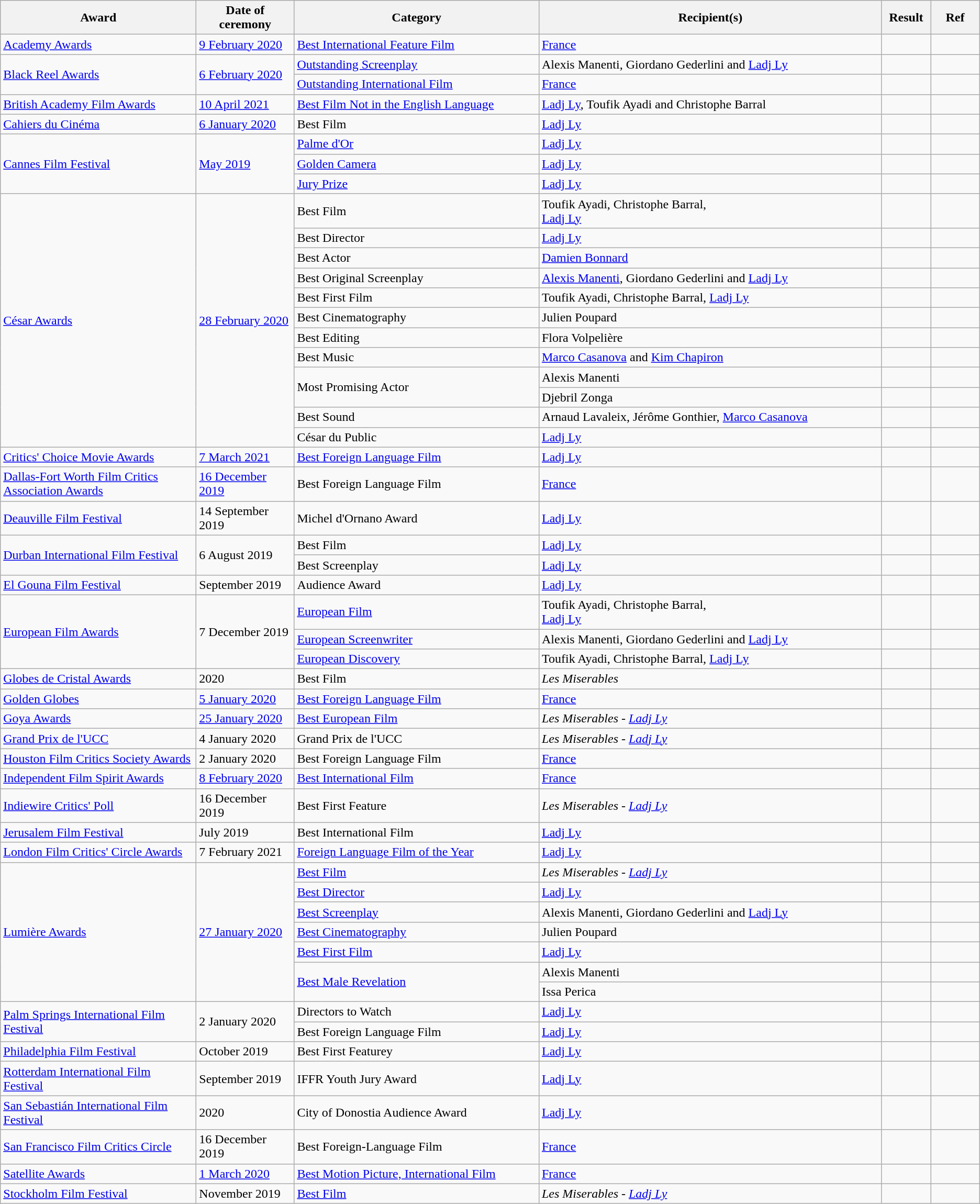<table class="wikitable plainrowheaders sortable">
<tr>
<th scope="col" style="width:20%;">Award</th>
<th scope="col" style="width:10%;">Date of ceremony</th>
<th scope="col" style="width:25%;">Category</th>
<th scope="col" style="width:35%;">Recipient(s)</th>
<th scope="col" style="width:5%;">Result</th>
<th>Ref</th>
</tr>
<tr>
<td><a href='#'>Academy Awards</a></td>
<td><a href='#'>9 February 2020</a></td>
<td><a href='#'>Best International Feature Film</a></td>
<td><a href='#'>France</a></td>
<td></td>
<td></td>
</tr>
<tr>
<td rowspan="2"><a href='#'>Black Reel Awards</a></td>
<td rowspan="2"><a href='#'>6 February 2020</a></td>
<td><a href='#'>Outstanding Screenplay</a></td>
<td>Alexis Manenti, Giordano Gederlini and <a href='#'>Ladj Ly</a></td>
<td></td>
<td></td>
</tr>
<tr>
<td><a href='#'>Outstanding International Film</a></td>
<td><a href='#'>France</a></td>
<td></td>
<td></td>
</tr>
<tr>
<td><a href='#'>British Academy Film Awards</a></td>
<td><a href='#'>10 April 2021</a></td>
<td><a href='#'>Best Film Not in the English Language</a></td>
<td><a href='#'>Ladj Ly</a>, Toufik Ayadi and Christophe Barral</td>
<td></td>
<td></td>
</tr>
<tr>
<td><a href='#'>Cahiers du Cinéma</a></td>
<td><a href='#'>6 January 2020</a></td>
<td>Best Film</td>
<td><a href='#'>Ladj Ly</a></td>
<td></td>
<td></td>
</tr>
<tr>
<td rowspan="3"><a href='#'>Cannes Film Festival</a></td>
<td rowspan="3"><a href='#'>May 2019</a></td>
<td rowspan="1"><a href='#'>Palme d'Or</a></td>
<td><a href='#'>Ladj Ly</a></td>
<td></td>
<td></td>
</tr>
<tr>
<td rowspan="1"><a href='#'>Golden Camera</a></td>
<td><a href='#'>Ladj Ly</a></td>
<td></td>
<td></td>
</tr>
<tr>
<td rowspan="1"><a href='#'>Jury Prize</a></td>
<td><a href='#'>Ladj Ly</a></td>
<td></td>
<td></td>
</tr>
<tr>
<td rowspan="12"><a href='#'>César Awards</a></td>
<td rowspan="12"><a href='#'>28 February 2020</a></td>
<td>Best Film</td>
<td>Toufik Ayadi, Christophe Barral,<br><a href='#'>Ladj Ly</a></td>
<td></td>
<td></td>
</tr>
<tr>
<td>Best Director</td>
<td><a href='#'>Ladj Ly</a></td>
<td></td>
<td></td>
</tr>
<tr>
<td>Best Actor</td>
<td><a href='#'>Damien Bonnard</a></td>
<td></td>
<td></td>
</tr>
<tr>
<td>Best Original Screenplay</td>
<td><a href='#'>Alexis Manenti</a>, Giordano Gederlini and <a href='#'>Ladj Ly</a></td>
<td></td>
<td></td>
</tr>
<tr>
<td>Best First Film</td>
<td>Toufik Ayadi, Christophe Barral, <a href='#'>Ladj Ly</a></td>
<td></td>
<td></td>
</tr>
<tr>
<td>Best Cinematography</td>
<td>Julien Poupard</td>
<td></td>
<td></td>
</tr>
<tr>
<td>Best Editing</td>
<td>Flora Volpelière</td>
<td></td>
<td></td>
</tr>
<tr>
<td>Best Music</td>
<td><a href='#'>Marco Casanova</a> and <a href='#'>Kim Chapiron</a></td>
<td></td>
<td></td>
</tr>
<tr>
<td rowspan="2">Most Promising Actor</td>
<td>Alexis Manenti</td>
<td></td>
<td></td>
</tr>
<tr>
<td>Djebril Zonga</td>
<td></td>
<td></td>
</tr>
<tr>
<td>Best Sound</td>
<td>Arnaud Lavaleix, Jérôme Gonthier, <a href='#'>Marco Casanova</a></td>
<td></td>
<td></td>
</tr>
<tr>
<td rowspan="1">César du Public</td>
<td><a href='#'>Ladj Ly</a></td>
<td></td>
<td></td>
</tr>
<tr>
<td><a href='#'>Critics' Choice Movie Awards</a></td>
<td><a href='#'>7 March 2021</a></td>
<td><a href='#'>Best Foreign Language Film</a></td>
<td><a href='#'>Ladj Ly</a></td>
<td></td>
<td></td>
</tr>
<tr>
<td><a href='#'>Dallas-Fort Worth Film Critics Association Awards</a></td>
<td><a href='#'>16 December 2019</a></td>
<td>Best Foreign Language Film</td>
<td><a href='#'>France</a></td>
<td></td>
<td></td>
</tr>
<tr>
<td><a href='#'>Deauville Film Festival</a></td>
<td>14 September 2019</td>
<td>Michel d'Ornano Award</td>
<td><a href='#'>Ladj Ly</a></td>
<td></td>
<td></td>
</tr>
<tr>
<td rowspan="2"><a href='#'>Durban International Film Festival</a></td>
<td rowspan="2">6 August 2019</td>
<td rowspan="1">Best Film</td>
<td><a href='#'>Ladj Ly</a></td>
<td></td>
<td></td>
</tr>
<tr>
<td rowspan="1">Best Screenplay</td>
<td><a href='#'>Ladj Ly</a></td>
<td></td>
<td></td>
</tr>
<tr>
<td><a href='#'>El Gouna Film Festival</a></td>
<td>September 2019</td>
<td>Audience Award</td>
<td><a href='#'>Ladj Ly</a></td>
<td></td>
<td></td>
</tr>
<tr>
<td rowspan="3"><a href='#'>European Film Awards</a></td>
<td rowspan="3">7 December 2019</td>
<td><a href='#'>European Film</a></td>
<td>Toufik Ayadi, Christophe Barral,<br><a href='#'>Ladj Ly</a></td>
<td></td>
<td></td>
</tr>
<tr>
<td><a href='#'>European Screenwriter</a></td>
<td>Alexis Manenti, Giordano Gederlini and <a href='#'>Ladj Ly</a></td>
<td></td>
<td></td>
</tr>
<tr>
<td><a href='#'>European Discovery</a></td>
<td>Toufik Ayadi, Christophe Barral, <a href='#'>Ladj Ly</a></td>
<td></td>
<td></td>
</tr>
<tr>
<td><a href='#'>Globes de Cristal Awards</a></td>
<td>2020</td>
<td>Best Film</td>
<td><em>Les Miserables</em></td>
<td></td>
<td></td>
</tr>
<tr>
<td><a href='#'>Golden Globes</a></td>
<td><a href='#'>5 January 2020</a></td>
<td><a href='#'>Best Foreign Language Film</a></td>
<td><a href='#'>France</a></td>
<td></td>
<td></td>
</tr>
<tr>
<td><a href='#'>Goya Awards</a></td>
<td><a href='#'>25 January 2020</a></td>
<td><a href='#'>Best European Film</a></td>
<td><em>Les Miserables - <a href='#'>Ladj Ly</a></em></td>
<td></td>
<td></td>
</tr>
<tr>
<td><a href='#'>Grand Prix de l'UCC</a></td>
<td>4 January 2020</td>
<td rowspan="1">Grand Prix de l'UCC</td>
<td><em>Les Miserables - <a href='#'>Ladj Ly</a></em></td>
<td></td>
<td></td>
</tr>
<tr>
<td><a href='#'>Houston Film Critics Society Awards</a></td>
<td>2 January 2020</td>
<td>Best Foreign Language Film</td>
<td><a href='#'>France</a></td>
<td></td>
<td></td>
</tr>
<tr>
<td><a href='#'>Independent Film Spirit Awards</a></td>
<td><a href='#'>8 February 2020</a></td>
<td><a href='#'>Best International Film</a></td>
<td><a href='#'>France</a></td>
<td></td>
<td></td>
</tr>
<tr>
<td><a href='#'>Indiewire Critics' Poll</a></td>
<td>16 December 2019</td>
<td>Best First Feature</td>
<td><em>Les Miserables - <a href='#'>Ladj Ly</a></em></td>
<td></td>
<td></td>
</tr>
<tr>
<td><a href='#'>Jerusalem Film Festival</a></td>
<td>July 2019</td>
<td>Best International Film</td>
<td><a href='#'>Ladj Ly</a></td>
<td></td>
<td></td>
</tr>
<tr>
<td><a href='#'>London Film Critics' Circle Awards</a></td>
<td>7 February 2021</td>
<td><a href='#'>Foreign Language Film of the Year</a></td>
<td><a href='#'>Ladj Ly</a></td>
<td></td>
<td></td>
</tr>
<tr>
<td rowspan="7"><a href='#'>Lumière Awards</a></td>
<td rowspan="7"><a href='#'>27 January 2020</a></td>
<td><a href='#'>Best Film</a></td>
<td><em>Les Miserables - <a href='#'>Ladj Ly</a></em></td>
<td></td>
<td></td>
</tr>
<tr>
<td><a href='#'>Best Director</a></td>
<td><a href='#'>Ladj Ly</a></td>
<td></td>
<td></td>
</tr>
<tr>
<td><a href='#'>Best Screenplay</a></td>
<td>Alexis Manenti, Giordano Gederlini and <a href='#'>Ladj Ly</a></td>
<td></td>
<td></td>
</tr>
<tr>
<td><a href='#'>Best Cinematography</a></td>
<td>Julien Poupard</td>
<td></td>
<td></td>
</tr>
<tr>
<td><a href='#'>Best First Film</a></td>
<td><a href='#'>Ladj Ly</a></td>
<td></td>
<td></td>
</tr>
<tr>
<td rowspan="2"><a href='#'>Best Male Revelation</a></td>
<td>Alexis Manenti</td>
<td></td>
<td></td>
</tr>
<tr>
<td>Issa Perica</td>
<td></td>
<td></td>
</tr>
<tr>
<td rowspan="2"><a href='#'>Palm Springs International Film Festival</a></td>
<td rowspan="2">2 January 2020</td>
<td rowspan="1">Directors to Watch</td>
<td><a href='#'>Ladj Ly</a></td>
<td></td>
<td></td>
</tr>
<tr>
<td>Best Foreign Language Film</td>
<td><a href='#'>Ladj Ly</a></td>
<td></td>
<td></td>
</tr>
<tr>
<td><a href='#'>Philadelphia Film Festival</a></td>
<td>October 2019</td>
<td>Best First Featurey</td>
<td><a href='#'>Ladj Ly</a></td>
<td></td>
<td></td>
</tr>
<tr>
<td><a href='#'>Rotterdam International Film Festival</a></td>
<td>September 2019</td>
<td rowspan="1">IFFR Youth Jury Award</td>
<td><a href='#'>Ladj Ly</a></td>
<td></td>
<td></td>
</tr>
<tr>
<td><a href='#'>San Sebastián International Film Festival</a></td>
<td>2020</td>
<td>City of Donostia Audience Award</td>
<td><a href='#'>Ladj Ly</a></td>
<td></td>
<td></td>
</tr>
<tr>
<td><a href='#'>San Francisco Film Critics Circle</a></td>
<td>16 December 2019</td>
<td>Best Foreign-Language Film</td>
<td><a href='#'>France</a></td>
<td></td>
<td></td>
</tr>
<tr>
<td><a href='#'>Satellite Awards</a></td>
<td><a href='#'>1 March 2020</a></td>
<td><a href='#'>Best Motion Picture, International Film</a></td>
<td><a href='#'>France</a></td>
<td></td>
<td></td>
</tr>
<tr>
<td><a href='#'>Stockholm Film Festival</a></td>
<td>November 2019</td>
<td><a href='#'>Best Film</a></td>
<td><em>Les Miserables - <a href='#'>Ladj Ly</a></em></td>
<td></td>
<td></td>
</tr>
</table>
